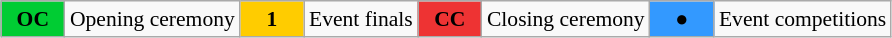<table class="wikitable" style="margin:0.5em auto; font-size:90%; position:relative">
<tr>
<td style="width:2.5em; background:#00cc33; text-align:center"><strong>OC</strong></td>
<td>Opening ceremony</td>
<td style="width:2.5em; background:#ffcc00; text-align:center"><strong>1</strong></td>
<td>Event finals</td>
<td style="width:2.5em; background:#ee3333; text-align:center"><strong>CC</strong></td>
<td>Closing ceremony</td>
<td style="width:2.5em; background:#3399ff; text-align:center">●</td>
<td>Event competitions</td>
</tr>
</table>
